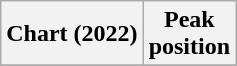<table class="wikitable plainrowheaders" style="text-align:center">
<tr>
<th scope="col">Chart (2022)</th>
<th scope="col">Peak<br>position</th>
</tr>
<tr>
</tr>
</table>
